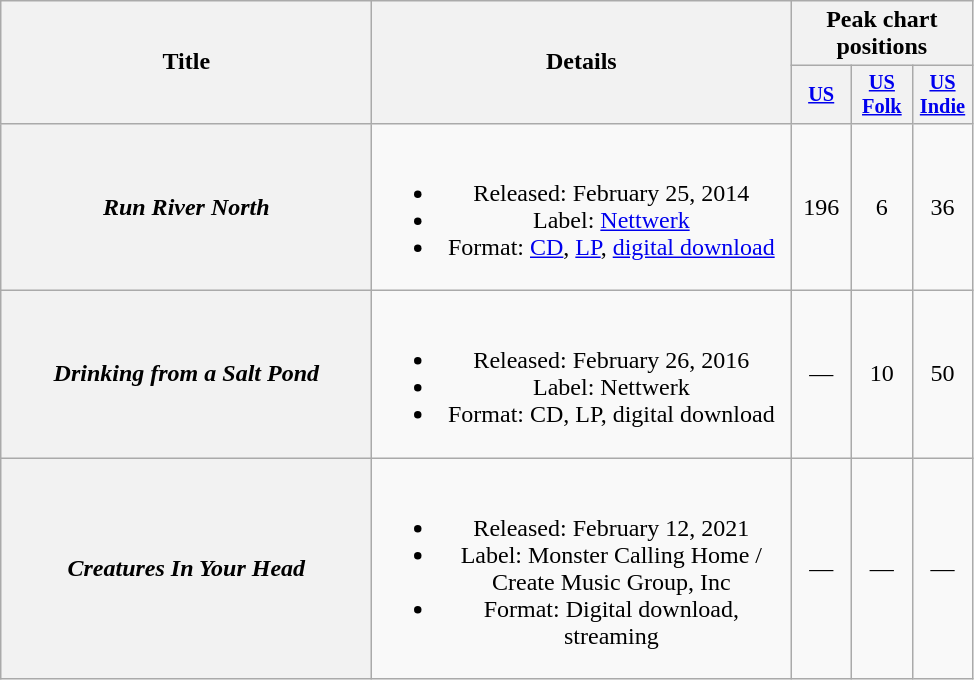<table class="wikitable plainrowheaders" style="text-align:center;">
<tr>
<th scope="col" style="width:15em;" rowspan="2">Title</th>
<th scope="col" style="width:17em;" rowspan="2">Details</th>
<th scope="col" colspan="3">Peak chart positions</th>
</tr>
<tr>
<th scope="col" style="width:2.5em;font-size:85%;"><a href='#'>US</a><br></th>
<th scope="col" style="width:2.5em;font-size:85%;"><a href='#'>US<br>Folk</a><br></th>
<th scope="col" style="width:2.5em;font-size:85%;"><a href='#'>US<br>Indie</a><br></th>
</tr>
<tr>
<th scope="row"><em>Run River North</em></th>
<td><br><ul><li>Released: February 25, 2014</li><li>Label: <a href='#'>Nettwerk</a></li><li>Format: <a href='#'>CD</a>, <a href='#'>LP</a>, <a href='#'>digital download</a></li></ul></td>
<td>196</td>
<td>6</td>
<td>36</td>
</tr>
<tr>
<th scope="row"><em>Drinking from a Salt Pond</em></th>
<td><br><ul><li>Released: February 26, 2016</li><li>Label: Nettwerk</li><li>Format: CD, LP, digital download</li></ul></td>
<td>—</td>
<td>10</td>
<td>50</td>
</tr>
<tr>
<th scope="row"><em>Creatures In Your Head</em></th>
<td><br><ul><li>Released: February 12, 2021</li><li>Label: Monster Calling Home / Create Music Group, Inc</li><li>Format: Digital download, streaming</li></ul></td>
<td>—</td>
<td>—</td>
<td>—</td>
</tr>
</table>
